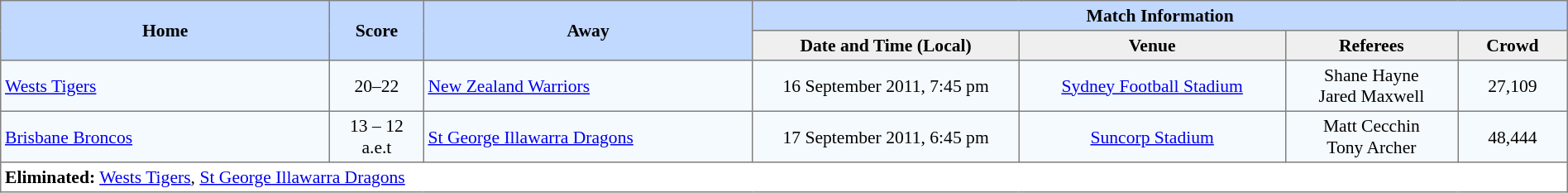<table border="1" cellpadding="3" cellspacing="0" style="border-collapse:collapse; font-size:90%; text-align:center; width:100%;">
<tr style="background:#c1d8ff;">
<th rowspan="2" style="width:21%;">Home</th>
<th rowspan="2" style="width:6%;">Score</th>
<th rowspan="2" style="width:21%;">Away</th>
<th colspan=6>Match Information</th>
</tr>
<tr style="background:#efefef;">
<th width=17%>Date and Time (Local)</th>
<th width=17%>Venue</th>
<th width=11%>Referees</th>
<th width=7%>Crowd</th>
</tr>
<tr style="background:#f5faff;">
<td align=left> <a href='#'>Wests Tigers</a></td>
<td>20–22</td>
<td align=left> <a href='#'>New Zealand Warriors</a></td>
<td>16 September 2011, 7:45 pm</td>
<td><a href='#'>Sydney Football Stadium</a></td>
<td>Shane Hayne<br>Jared Maxwell</td>
<td>27,109</td>
</tr>
<tr style="background:#f5faff;">
<td align=left> <a href='#'>Brisbane Broncos</a></td>
<td>13 – 12<br>a.e.t</td>
<td align=left> <a href='#'>St George Illawarra Dragons</a></td>
<td>17 September 2011, 6:45 pm</td>
<td><a href='#'>Suncorp Stadium</a></td>
<td>Matt Cecchin<br>Tony Archer</td>
<td>48,444</td>
</tr>
<tr>
<td colspan="7" style="text-align:left;"><strong>Eliminated:</strong> <a href='#'>Wests Tigers</a>, <a href='#'>St George Illawarra Dragons</a></td>
</tr>
</table>
